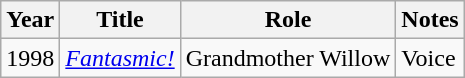<table class="wikitable">
<tr>
<th>Year</th>
<th>Title</th>
<th>Role</th>
<th class="unsortable">Notes</th>
</tr>
<tr>
<td>1998</td>
<td><em><a href='#'>Fantasmic!</a></em></td>
<td>Grandmother Willow</td>
<td>Voice</td>
</tr>
</table>
